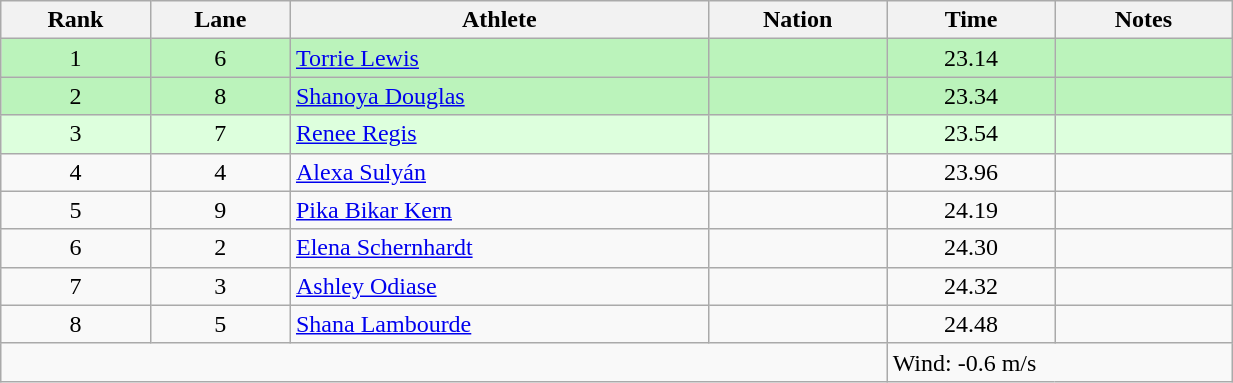<table class="wikitable sortable" style="text-align:center;width: 65%;">
<tr>
<th scope="col">Rank</th>
<th scope="col">Lane</th>
<th scope="col">Athlete</th>
<th scope="col">Nation</th>
<th scope="col">Time</th>
<th scope="col">Notes</th>
</tr>
<tr bgcolor=bbf3bb>
<td>1</td>
<td>6</td>
<td align=left><a href='#'>Torrie Lewis</a></td>
<td align=left></td>
<td>23.14</td>
<td></td>
</tr>
<tr bgcolor=bbf3bb>
<td>2</td>
<td>8</td>
<td align=left><a href='#'>Shanoya Douglas</a></td>
<td align=left></td>
<td>23.34</td>
<td></td>
</tr>
<tr bgcolor=ddffdd>
<td>3</td>
<td>7</td>
<td align=left><a href='#'>Renee Regis</a></td>
<td align=left></td>
<td>23.54</td>
<td></td>
</tr>
<tr>
<td>4</td>
<td>4</td>
<td align=left><a href='#'>Alexa Sulyán</a></td>
<td align=left></td>
<td>23.96</td>
<td></td>
</tr>
<tr>
<td>5</td>
<td>9</td>
<td align=left><a href='#'>Pika Bikar Kern</a></td>
<td align=left></td>
<td>24.19</td>
<td></td>
</tr>
<tr>
<td>6</td>
<td>2</td>
<td align=left><a href='#'>Elena Schernhardt</a></td>
<td align=left></td>
<td>24.30</td>
<td></td>
</tr>
<tr>
<td>7</td>
<td>3</td>
<td align=left><a href='#'>Ashley Odiase</a></td>
<td align=left></td>
<td>24.32</td>
<td></td>
</tr>
<tr>
<td>8</td>
<td>5</td>
<td align=left><a href='#'>Shana Lambourde</a></td>
<td align=left></td>
<td>24.48</td>
<td></td>
</tr>
<tr class="sortbottom">
<td colspan="4"></td>
<td colspan="2" style="text-align:left;">Wind: -0.6 m/s</td>
</tr>
</table>
